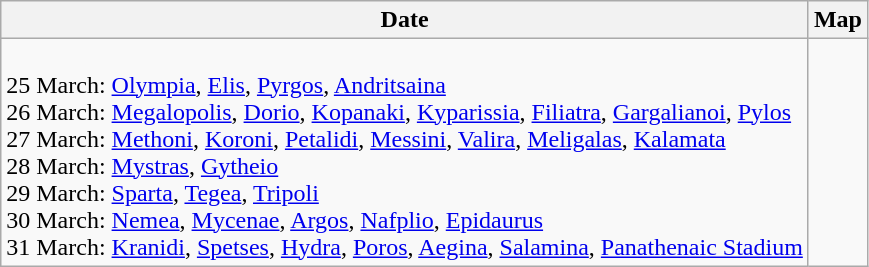<table class="wikitable">
<tr>
<th>Date</th>
<th>Map</th>
</tr>
<tr>
<td><br>25 March: <a href='#'>Olympia</a>, <a href='#'>Elis</a>, <a href='#'>Pyrgos</a>, <a href='#'>Andritsaina</a><br>
26 March: <a href='#'>Megalopolis</a>, <a href='#'>Dorio</a>, <a href='#'>Kopanaki</a>, <a href='#'>Kyparissia</a>, <a href='#'>Filiatra</a>, <a href='#'>Gargalianoi</a>, <a href='#'>Pylos</a><br>
27 March: <a href='#'>Methoni</a>, <a href='#'>Koroni</a>, <a href='#'>Petalidi</a>, <a href='#'>Messini</a>, <a href='#'>Valira</a>, <a href='#'>Meligalas</a>, <a href='#'>Kalamata</a><br>
28 March: <a href='#'>Mystras</a>, <a href='#'>Gytheio</a><br>
29 March: <a href='#'>Sparta</a>, <a href='#'>Tegea</a>, <a href='#'>Tripoli</a><br>
30 March: <a href='#'>Nemea</a>, <a href='#'>Mycenae</a>, <a href='#'>Argos</a>, <a href='#'>Nafplio</a>, <a href='#'>Epidaurus</a><br>
31 March: <a href='#'>Kranidi</a>, <a href='#'>Spetses</a>, <a href='#'>Hydra</a>, <a href='#'>Poros</a>, <a href='#'>Aegina</a>, <a href='#'>Salamina</a>, <a href='#'>Panathenaic Stadium</a></td>
<td></td>
</tr>
</table>
